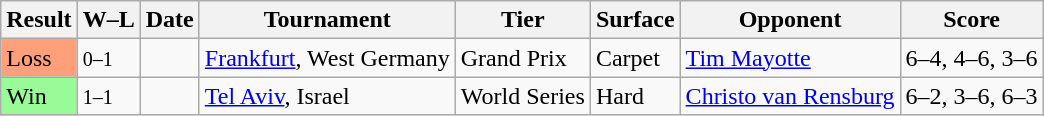<table class="sortable wikitable">
<tr>
<th>Result</th>
<th class="unsortable">W–L</th>
<th>Date</th>
<th>Tournament</th>
<th>Tier</th>
<th>Surface</th>
<th>Opponent</th>
<th class="unsortable">Score</th>
</tr>
<tr>
<td style="background:#ffa07a;">Loss</td>
<td><small>0–1</small></td>
<td><a href='#'></a></td>
<td><a href='#'>Frankfurt</a>, West Germany</td>
<td>Grand Prix</td>
<td>Carpet</td>
<td> <a href='#'>Tim Mayotte</a></td>
<td>6–4, 4–6, 3–6</td>
</tr>
<tr>
<td style="background:#98fb98;">Win</td>
<td><small>1–1</small></td>
<td><a href='#'></a></td>
<td><a href='#'>Tel Aviv</a>, Israel</td>
<td>World Series</td>
<td>Hard</td>
<td> <a href='#'>Christo van Rensburg</a></td>
<td>6–2, 3–6, 6–3</td>
</tr>
</table>
